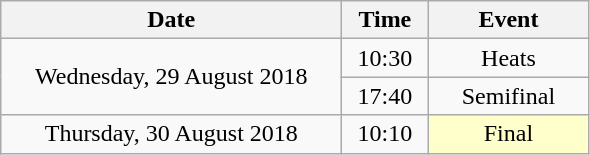<table class = "wikitable" style="text-align:center;">
<tr>
<th width=220>Date</th>
<th width=50>Time</th>
<th width=100>Event</th>
</tr>
<tr>
<td rowspan="2">Wednesday, 29 August 2018</td>
<td>10:30</td>
<td>Heats</td>
</tr>
<tr>
<td>17:40</td>
<td>Semifinal</td>
</tr>
<tr>
<td>Thursday, 30 August 2018</td>
<td>10:10</td>
<td bgcolor=ffffcc>Final</td>
</tr>
</table>
